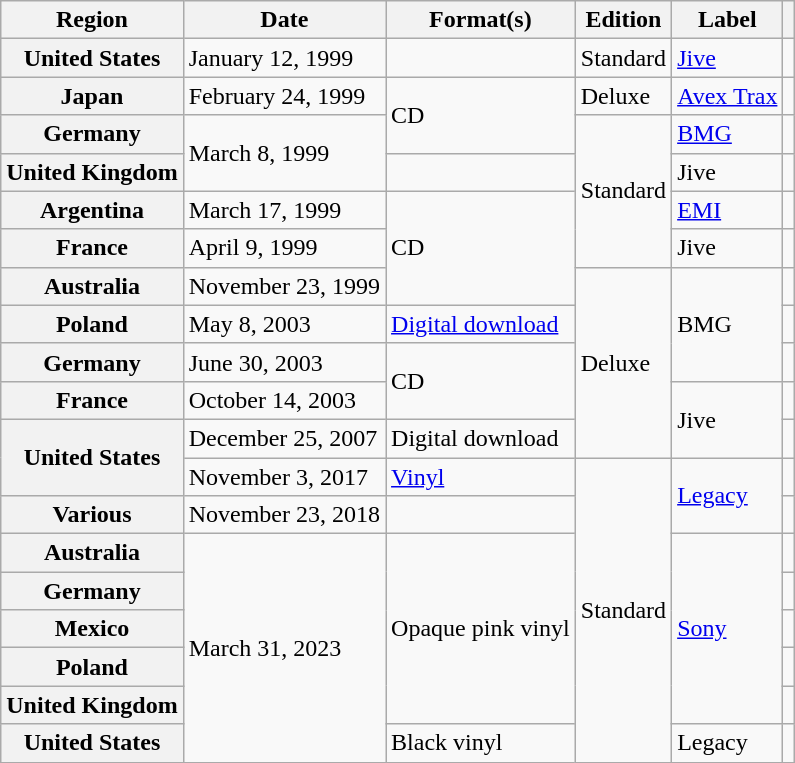<table class="wikitable plainrowheaders">
<tr>
<th scope="col">Region</th>
<th scope="col">Date</th>
<th scope="col">Format(s)</th>
<th scope="col">Edition</th>
<th scope="col">Label</th>
<th scope="col"></th>
</tr>
<tr>
<th scope="row">United States</th>
<td>January 12, 1999</td>
<td></td>
<td>Standard</td>
<td><a href='#'>Jive</a></td>
<td align="center"></td>
</tr>
<tr>
<th scope="row">Japan</th>
<td>February 24, 1999</td>
<td rowspan="2">CD</td>
<td>Deluxe</td>
<td><a href='#'>Avex Trax</a></td>
<td align="center"></td>
</tr>
<tr>
<th scope="row">Germany</th>
<td rowspan="2">March 8, 1999</td>
<td rowspan="4">Standard</td>
<td><a href='#'>BMG</a></td>
<td align="center"></td>
</tr>
<tr>
<th scope="row">United Kingdom</th>
<td></td>
<td>Jive</td>
<td align="center"></td>
</tr>
<tr>
<th scope="row">Argentina</th>
<td>March 17, 1999</td>
<td rowspan="3">CD</td>
<td><a href='#'>EMI</a></td>
<td align="center"></td>
</tr>
<tr>
<th scope="row">France</th>
<td>April 9, 1999</td>
<td>Jive</td>
<td align="center"></td>
</tr>
<tr>
<th scope="row">Australia</th>
<td>November 23, 1999</td>
<td rowspan="5">Deluxe</td>
<td rowspan="3">BMG</td>
<td align="center"></td>
</tr>
<tr>
<th scope="row">Poland</th>
<td>May 8, 2003</td>
<td><a href='#'>Digital download</a></td>
<td></td>
</tr>
<tr>
<th scope="row">Germany</th>
<td>June 30, 2003</td>
<td rowspan="2">CD</td>
<td></td>
</tr>
<tr>
<th scope="row">France</th>
<td>October 14, 2003</td>
<td rowspan="2">Jive</td>
<td></td>
</tr>
<tr>
<th scope="row" rowspan="2">United States</th>
<td>December 25, 2007</td>
<td>Digital download</td>
<td align="center"></td>
</tr>
<tr>
<td>November 3, 2017</td>
<td><a href='#'>Vinyl</a> </td>
<td rowspan="8">Standard</td>
<td rowspan="2"><a href='#'>Legacy</a></td>
<td align="center"></td>
</tr>
<tr>
<th scope="row">Various</th>
<td>November 23, 2018</td>
<td> </td>
<td align="center"></td>
</tr>
<tr>
<th scope="row">Australia</th>
<td rowspan="6">March 31, 2023</td>
<td rowspan="5">Opaque pink vinyl</td>
<td rowspan="5"><a href='#'>Sony</a></td>
<td align="center"></td>
</tr>
<tr>
<th scope="row">Germany</th>
<td align="center"></td>
</tr>
<tr>
<th scope="row">Mexico</th>
<td align="center"></td>
</tr>
<tr>
<th scope="row">Poland</th>
<td align="center"></td>
</tr>
<tr>
<th scope="row">United Kingdom</th>
<td align="center"></td>
</tr>
<tr>
<th scope="row">United States</th>
<td>Black vinyl</td>
<td>Legacy</td>
<td align="center"></td>
</tr>
</table>
